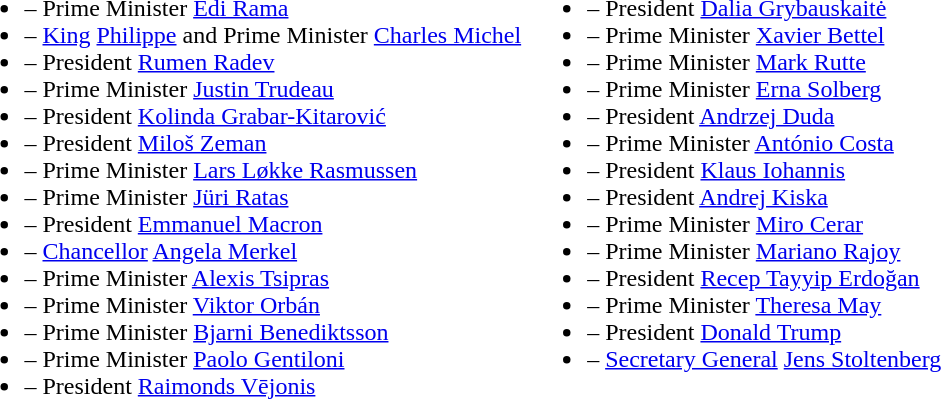<table>
<tr>
<td><br><ul><li> – Prime Minister <a href='#'>Edi Rama</a></li><li> – <a href='#'>King</a> <a href='#'>Philippe</a> and Prime Minister <a href='#'>Charles Michel</a></li><li> – President <a href='#'>Rumen Radev</a></li><li> – Prime Minister <a href='#'>Justin Trudeau</a></li><li> – President <a href='#'>Kolinda Grabar-Kitarović</a></li><li> – President <a href='#'>Miloš Zeman</a></li><li> – Prime Minister <a href='#'>Lars Løkke Rasmussen</a></li><li> – Prime Minister <a href='#'>Jüri Ratas</a></li><li> – President <a href='#'>Emmanuel Macron</a></li><li> – <a href='#'>Chancellor</a> <a href='#'>Angela Merkel</a></li><li> – Prime Minister <a href='#'>Alexis Tsipras</a></li><li> – Prime Minister <a href='#'>Viktor Orbán</a></li><li> – Prime Minister <a href='#'>Bjarni Benediktsson</a></li><li> – Prime Minister <a href='#'>Paolo Gentiloni</a></li><li> – President <a href='#'>Raimonds Vējonis</a></li></ul></td>
<td valign = top><br><ul><li> – President <a href='#'>Dalia Grybauskaitė</a></li><li> – Prime Minister <a href='#'>Xavier Bettel</a></li><li> – Prime Minister <a href='#'>Mark Rutte</a></li><li> – Prime Minister <a href='#'>Erna Solberg</a></li><li> – President <a href='#'>Andrzej Duda</a></li><li> – Prime Minister <a href='#'>António Costa</a></li><li> – President <a href='#'>Klaus Iohannis</a></li><li> – President <a href='#'>Andrej Kiska</a></li><li> – Prime Minister <a href='#'>Miro Cerar</a></li><li> – Prime Minister <a href='#'>Mariano Rajoy</a></li><li> – President <a href='#'>Recep Tayyip Erdoğan</a></li><li> – Prime Minister <a href='#'>Theresa May</a></li><li> – President <a href='#'>Donald Trump</a></li><li> – <a href='#'>Secretary General</a> <a href='#'>Jens Stoltenberg</a></li></ul></td>
</tr>
</table>
